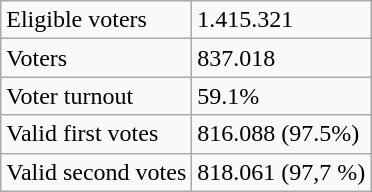<table class="wikitable">
<tr>
<td>Eligible voters</td>
<td>1.415.321</td>
</tr>
<tr>
<td>Voters</td>
<td>837.018</td>
</tr>
<tr>
<td>Voter turnout</td>
<td>59.1%</td>
</tr>
<tr>
<td>Valid first votes</td>
<td>816.088 (97.5%)</td>
</tr>
<tr>
<td>Valid second votes</td>
<td>818.061 (97,7 %)</td>
</tr>
</table>
